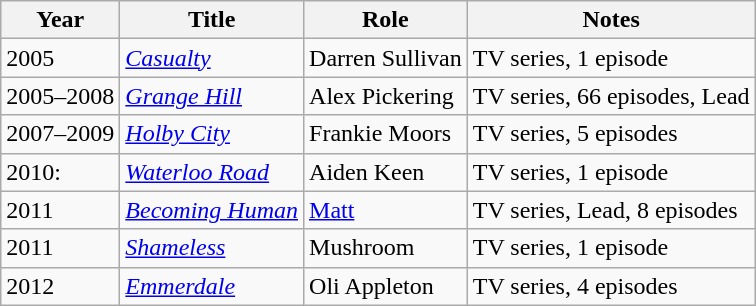<table class="wikitable sortable">
<tr>
<th>Year</th>
<th>Title</th>
<th>Role</th>
<th scope="col" class="unsortable">Notes</th>
</tr>
<tr>
<td>2005</td>
<td><em><a href='#'>Casualty</a></em></td>
<td>Darren Sullivan</td>
<td>TV series, 1 episode</td>
</tr>
<tr>
<td>2005–2008</td>
<td><em><a href='#'>Grange Hill</a></em></td>
<td>Alex Pickering</td>
<td>TV series, 66 episodes, Lead</td>
</tr>
<tr>
<td>2007–2009</td>
<td><em><a href='#'>Holby City</a></em></td>
<td>Frankie Moors</td>
<td>TV series, 5 episodes</td>
</tr>
<tr>
<td>2010:</td>
<td><em><a href='#'>Waterloo Road</a></em></td>
<td>Aiden Keen</td>
<td>TV series, 1 episode</td>
</tr>
<tr>
<td>2011</td>
<td><em><a href='#'>Becoming Human</a></em></td>
<td><a href='#'>Matt</a></td>
<td>TV series, Lead, 8 episodes</td>
</tr>
<tr>
<td>2011</td>
<td><em><a href='#'>Shameless</a></em></td>
<td>Mushroom</td>
<td>TV series, 1 episode</td>
</tr>
<tr>
<td>2012</td>
<td><em><a href='#'>Emmerdale</a></em></td>
<td>Oli Appleton</td>
<td>TV series, 4 episodes</td>
</tr>
</table>
